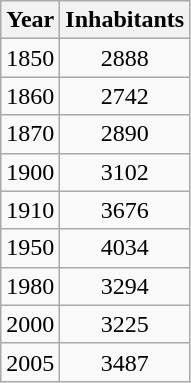<table class="wikitable">
<tr>
<th>Year</th>
<th>Inhabitants</th>
</tr>
<tr>
<td>1850</td>
<td align="center">2888</td>
</tr>
<tr>
<td>1860</td>
<td align="center">2742</td>
</tr>
<tr>
<td>1870</td>
<td align="center">2890</td>
</tr>
<tr>
<td>1900</td>
<td align="center">3102</td>
</tr>
<tr>
<td>1910</td>
<td align="center">3676</td>
</tr>
<tr>
<td>1950</td>
<td align="center">4034</td>
</tr>
<tr>
<td>1980</td>
<td align="center">3294</td>
</tr>
<tr>
<td>2000</td>
<td align="center">3225</td>
</tr>
<tr>
<td>2005</td>
<td align="center">3487</td>
</tr>
</table>
